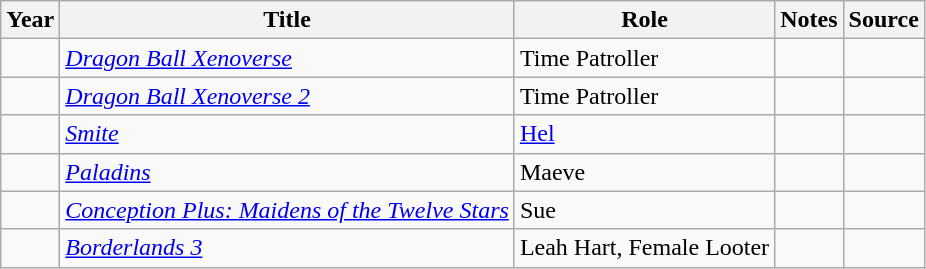<table class="wikitable sortable plainrowheaders">
<tr>
<th>Year</th>
<th>Title</th>
<th>Role</th>
<th class="unsortable">Notes</th>
<th class="unsortable">Source</th>
</tr>
<tr>
<td></td>
<td><em><a href='#'>Dragon Ball Xenoverse</a></em></td>
<td>Time Patroller</td>
<td></td>
<td></td>
</tr>
<tr>
<td></td>
<td><em><a href='#'>Dragon Ball Xenoverse 2</a></em></td>
<td>Time Patroller</td>
<td></td>
<td></td>
</tr>
<tr>
<td></td>
<td><em><a href='#'>Smite</a></em></td>
<td><a href='#'>Hel</a></td>
<td></td>
<td></td>
</tr>
<tr>
<td></td>
<td><em><a href='#'>Paladins</a></em></td>
<td>Maeve</td>
<td></td>
<td></td>
</tr>
<tr>
<td></td>
<td><em><a href='#'>Conception Plus: Maidens of the Twelve Stars</a></em></td>
<td>Sue</td>
<td></td>
<td></td>
</tr>
<tr>
<td></td>
<td><em><a href='#'>Borderlands 3</a></em></td>
<td>Leah Hart, Female Looter</td>
<td></td>
<td></td>
</tr>
</table>
